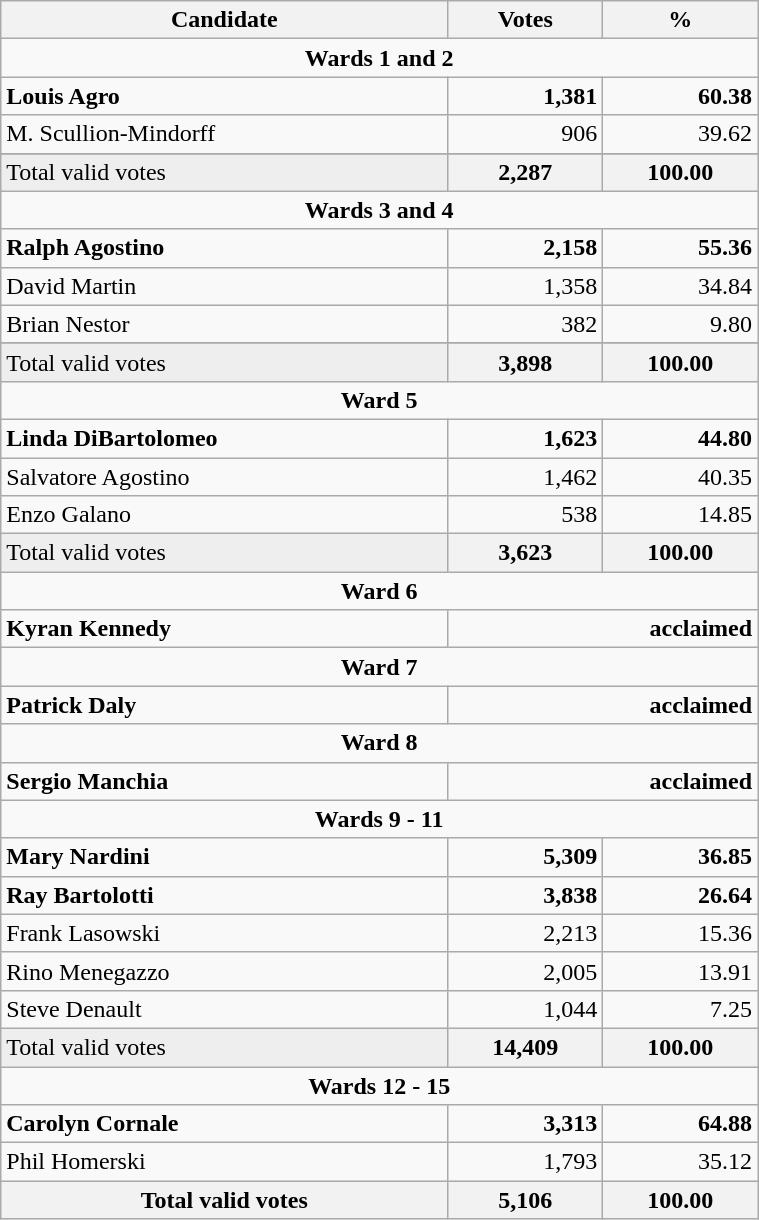<table class="wikitable" style="width: 40%;">
<tr bgcolor=#fcfcfc>
<th>Candidate</th>
<th>Votes</th>
<th>%</th>
</tr>
<tr>
<td colspan="3" align="center"><strong>Wards 1 and 2</strong></td>
</tr>
<tr>
<td align="left"><strong>Louis Agro</strong></td>
<td align="right"><strong>1,381</strong></td>
<td align="right"><strong>60.38</strong></td>
</tr>
<tr>
<td align="left">M. Scullion-Mindorff</td>
<td align="right">906</td>
<td align="right">39.62</td>
</tr>
<tr>
</tr>
<tr bgcolor="#EEEEEE">
<td align=left>Total valid votes</td>
<th align="right">2,287</th>
<th align="right">100.00</th>
</tr>
<tr>
<td colspan="3" align="center"><strong>Wards 3 and 4</strong></td>
</tr>
<tr>
<td align="left"><strong>Ralph Agostino</strong></td>
<td align="right"><strong>2,158</strong></td>
<td align="right"><strong>55.36</strong></td>
</tr>
<tr>
<td align="left">David Martin</td>
<td align="right">1,358</td>
<td align="right">34.84</td>
</tr>
<tr>
<td align="left">Brian Nestor</td>
<td align="right">382</td>
<td align="right">9.80</td>
</tr>
<tr>
</tr>
<tr bgcolor="#EEEEEE">
<td align=left>Total valid votes</td>
<th align="right">3,898</th>
<th align="right">100.00</th>
</tr>
<tr>
<td colspan="3" align="center"><strong>Ward 5</strong></td>
</tr>
<tr>
<td align="left"><strong>Linda DiBartolomeo</strong></td>
<td align="right"><strong>1,623</strong></td>
<td align="right"><strong>44.80</strong></td>
</tr>
<tr>
<td align="left">Salvatore Agostino</td>
<td align="right">1,462</td>
<td align="right">40.35</td>
</tr>
<tr>
<td align="left">Enzo Galano</td>
<td align="right">538</td>
<td align="right">14.85</td>
</tr>
<tr bgcolor="#EEEEEE">
<td align=left>Total valid votes</td>
<th align="right">3,623</th>
<th align="right">100.00</th>
</tr>
<tr>
<td colspan="3" align="center"><strong>Ward 6</strong></td>
</tr>
<tr>
<td align="left"><strong>Kyran Kennedy</strong></td>
<td align="right" colspan="2" align="center"><strong>acclaimed</strong></td>
</tr>
<tr>
<td colspan="3" align="center"><strong>Ward 7</strong></td>
</tr>
<tr>
<td align="left"><strong>Patrick Daly</strong></td>
<td align="right" colspan="2" align="center"><strong>acclaimed</strong></td>
</tr>
<tr>
<td colspan="3" align="center"><strong>Ward 8</strong></td>
</tr>
<tr>
<td align="left"><strong>Sergio Manchia</strong></td>
<td align="right" colspan="2" align="center"><strong>acclaimed</strong></td>
</tr>
<tr>
<td colspan="3" align="center"><strong>Wards 9 - 11</strong></td>
</tr>
<tr>
<td align="left"><strong>Mary Nardini</strong></td>
<td align="right"><strong>5,309</strong></td>
<td align="right"><strong>36.85</strong></td>
</tr>
<tr>
<td align="left"><strong>Ray Bartolotti</strong></td>
<td align="right"><strong>3,838</strong></td>
<td align="right"><strong>26.64</strong></td>
</tr>
<tr>
<td align="left">Frank Lasowski</td>
<td align="right">2,213</td>
<td align="right">15.36</td>
</tr>
<tr>
<td align="left">Rino Menegazzo</td>
<td align="right">2,005</td>
<td align="right">13.91</td>
</tr>
<tr>
<td align="left">Steve Denault</td>
<td align="right">1,044</td>
<td align="right">7.25</td>
</tr>
<tr bgcolor="#EEEEEE">
<td align=left>Total valid votes</td>
<th align="right">14,409</th>
<th align="right">100.00</th>
</tr>
<tr>
<td colspan="3" align="center"><strong>Wards 12 - 15</strong></td>
</tr>
<tr>
<td align="left"><strong>Carolyn Cornale</strong></td>
<td align="right"><strong>3,313</strong></td>
<td align="right"><strong>64.88</strong></td>
</tr>
<tr>
<td align="left">Phil Homerski</td>
<td align="right">1,793</td>
<td align="right">35.12</td>
</tr>
<tr bgcolor="#EEEEEE">
<th align="left">Total valid votes</th>
<th align="right">5,106</th>
<th align="right">100.00</th>
</tr>
</table>
